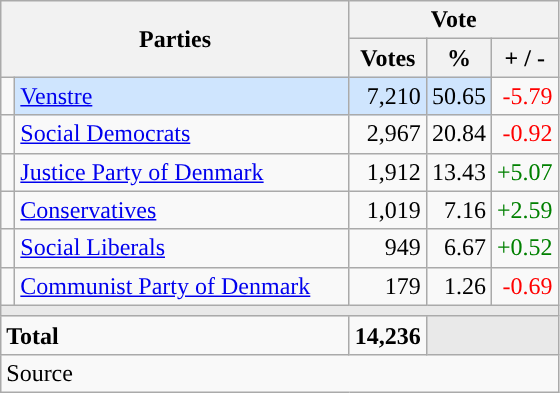<table class="wikitable" style="text-align:right;">
<tr>
<th style="text-align:centre;" rowspan="2" colspan="2" width="225">Parties</th>
<th colspan="3">Vote</th>
</tr>
<tr>
<th width="15">Votes</th>
<th width="15">%</th>
<th width="15">+ / -</th>
</tr>
<tr>
<td width="2" style="color:inherit;background:"></td>
<td bgcolor=#cfe5fe  align="left"><a href='#'>Venstre</a></td>
<td bgcolor=#cfe5fe>7,210</td>
<td bgcolor=#cfe5fe>50.65</td>
<td style=color:red;>-5.79</td>
</tr>
<tr>
<td width="2" style="color:inherit;background:"></td>
<td align="left"><a href='#'>Social Democrats</a></td>
<td>2,967</td>
<td>20.84</td>
<td style=color:red;>-0.92</td>
</tr>
<tr>
<td width="2" style="color:inherit;background:"></td>
<td align="left"><a href='#'>Justice Party of Denmark</a></td>
<td>1,912</td>
<td>13.43</td>
<td style=color:green;>+5.07</td>
</tr>
<tr>
<td width="2" style="color:inherit;background:"></td>
<td align="left"><a href='#'>Conservatives</a></td>
<td>1,019</td>
<td>7.16</td>
<td style=color:green;>+2.59</td>
</tr>
<tr>
<td width="2" style="color:inherit;background:"></td>
<td align="left"><a href='#'>Social Liberals</a></td>
<td>949</td>
<td>6.67</td>
<td style=color:green;>+0.52</td>
</tr>
<tr>
<td width="2" style="color:inherit;background:"></td>
<td align="left"><a href='#'>Communist Party of Denmark</a></td>
<td>179</td>
<td>1.26</td>
<td style=color:red;>-0.69</td>
</tr>
<tr>
<td colspan="7" bgcolor="#E9E9E9"></td>
</tr>
<tr>
<td align="left" colspan="2"><strong>Total</strong></td>
<td><strong>14,236</strong></td>
<td bgcolor="#E9E9E9" colspan="2"></td>
</tr>
<tr>
<td align="left" colspan="6">Source</td>
</tr>
</table>
